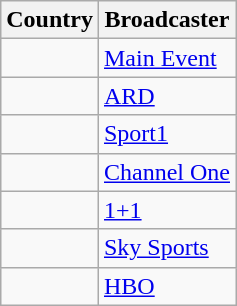<table class="wikitable">
<tr>
<th align=center>Country</th>
<th align=center>Broadcaster</th>
</tr>
<tr>
<td></td>
<td><a href='#'>Main Event</a></td>
</tr>
<tr>
<td></td>
<td><a href='#'>ARD</a></td>
</tr>
<tr>
<td></td>
<td><a href='#'>Sport1</a></td>
</tr>
<tr>
<td></td>
<td><a href='#'>Channel One</a></td>
</tr>
<tr>
<td></td>
<td><a href='#'>1+1</a></td>
</tr>
<tr>
<td></td>
<td><a href='#'>Sky Sports</a></td>
</tr>
<tr>
<td></td>
<td><a href='#'>HBO</a></td>
</tr>
</table>
